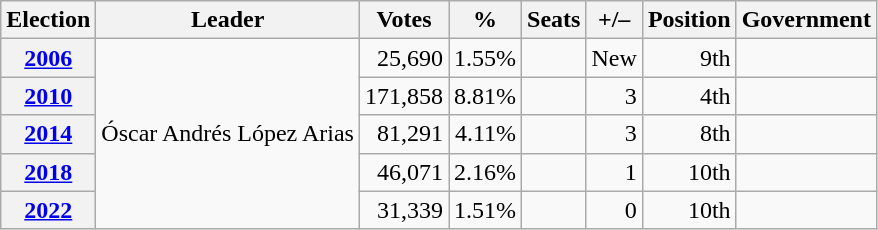<table class=wikitable style="text-align: right;">
<tr>
<th>Election</th>
<th>Leader</th>
<th>Votes</th>
<th>%</th>
<th>Seats</th>
<th>+/–</th>
<th>Position</th>
<th>Government</th>
</tr>
<tr>
<th><a href='#'>2006</a></th>
<td rowspan="5">Óscar Andrés López Arias</td>
<td>25,690</td>
<td>1.55%</td>
<td></td>
<td>New</td>
<td>9th</td>
<td></td>
</tr>
<tr>
<th><a href='#'>2010</a></th>
<td>171,858</td>
<td>8.81%</td>
<td></td>
<td> 3</td>
<td> 4th</td>
<td></td>
</tr>
<tr>
<th><a href='#'>2014</a></th>
<td>81,291</td>
<td>4.11%</td>
<td></td>
<td> 3</td>
<td> 8th</td>
<td></td>
</tr>
<tr>
<th><a href='#'>2018</a></th>
<td>46,071</td>
<td>2.16%</td>
<td></td>
<td> 1</td>
<td> 10th</td>
<td></td>
</tr>
<tr>
<th><a href='#'>2022</a></th>
<td>31,339</td>
<td>1.51%</td>
<td></td>
<td>0</td>
<td>10th</td>
<td></td>
</tr>
</table>
